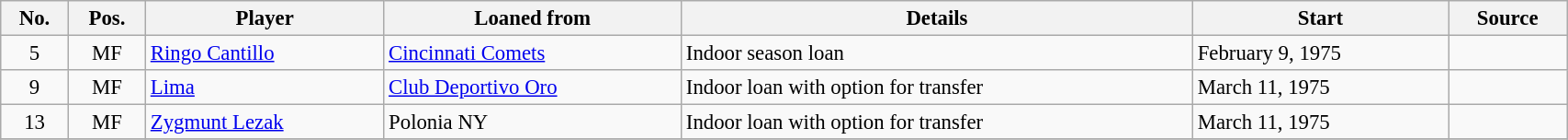<table class="wikitable sortable" style="width:90%; text-align:center; font-size:95%; text-align:left;">
<tr>
<th><strong>No.</strong></th>
<th><strong>Pos.</strong></th>
<th><strong>Player</strong></th>
<th><strong>Loaned from</strong></th>
<th><strong>Details</strong></th>
<th><strong>Start</strong></th>
<th><strong>Source</strong></th>
</tr>
<tr>
<td align=center>5</td>
<td align=center>MF</td>
<td> <a href='#'>Ringo Cantillo</a></td>
<td> <a href='#'>Cincinnati Comets</a></td>
<td>Indoor season loan</td>
<td>February 9, 1975</td>
<td></td>
</tr>
<tr>
<td align=center>9</td>
<td align=center>MF</td>
<td> <a href='#'>Lima</a></td>
<td> <a href='#'>Club Deportivo Oro</a></td>
<td>Indoor loan with option for transfer</td>
<td>March 11, 1975</td>
<td></td>
</tr>
<tr>
<td align=center>13</td>
<td align=center>MF</td>
<td> <a href='#'>Zygmunt Lezak</a></td>
<td> Polonia NY</td>
<td>Indoor loan with option for transfer</td>
<td>March 11, 1975</td>
<td></td>
</tr>
<tr>
</tr>
</table>
